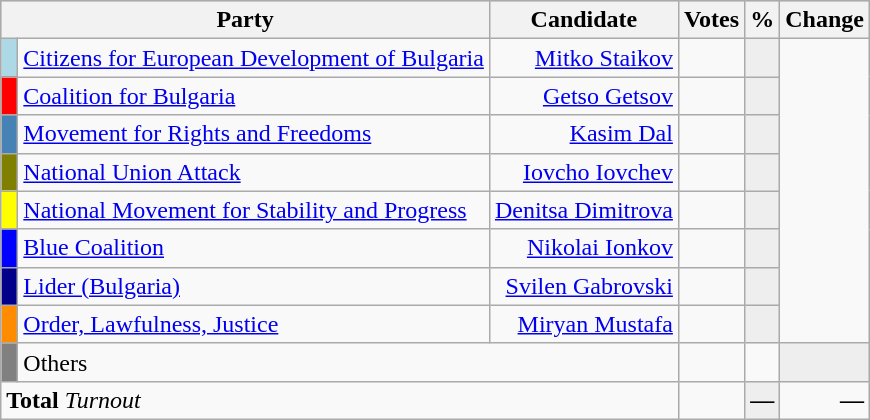<table class="wikitable" border="1">
<tr style="background-color:#C9C9C9">
<th align=left colspan=2 valign=top>Party</th>
<th align-right>Candidate</th>
<th align-right>Votes</th>
<th align=right>%</th>
<th align=right>Change</th>
</tr>
<tr>
<td bgcolor="lightblue"> </td>
<td align=left><a href='#'>Citizens for European Development of Bulgaria</a></td>
<td align=right><a href='#'>Mitko Staikov</a></td>
<td align=right></td>
<td align=right style="background-color:#EEEEEE"></td>
</tr>
<tr>
<td bgcolor="red"> </td>
<td align=left><a href='#'>Coalition for Bulgaria</a></td>
<td align=right><a href='#'>Getso Getsov</a></td>
<td align=right></td>
<td align=right style="background-color:#EEEEEE"></td>
</tr>
<tr>
<td bgcolor="#4682B4"> </td>
<td align=left><a href='#'>Movement for Rights and Freedoms</a></td>
<td align=right><a href='#'>Kasim Dal</a></td>
<td align=right></td>
<td align=right style="background-color:#EEEEEE"></td>
</tr>
<tr>
<td bgcolor="#808000"> </td>
<td align=left><a href='#'>National Union Attack</a></td>
<td align=right><a href='#'>Iovcho Iovchev</a></td>
<td align=right></td>
<td align=right style="background-color:#EEEEEE"></td>
</tr>
<tr>
<td bgcolor="yellow"> </td>
<td align=left><a href='#'>National Movement for Stability and Progress</a></td>
<td align=right><a href='#'>Denitsa Dimitrova</a></td>
<td align=right></td>
<td align=right style="background-color:#EEEEEE"></td>
</tr>
<tr>
<td bgcolor="blue"> </td>
<td align=left><a href='#'>Blue Coalition</a></td>
<td align=right><a href='#'>Nikolai Ionkov</a></td>
<td align=right></td>
<td align=right style="background-color:#EEEEEE"></td>
</tr>
<tr>
<td bgcolor="darkblue"> </td>
<td align=left><a href='#'>Lider (Bulgaria)</a></td>
<td align=right><a href='#'>Svilen Gabrovski</a></td>
<td align=right></td>
<td align=right style="background-color:#EEEEEE"></td>
</tr>
<tr>
<td bgcolor="darkorange"> </td>
<td align=left><a href='#'>Order, Lawfulness, Justice</a></td>
<td align=right><a href='#'>Miryan Mustafa</a></td>
<td align=right></td>
<td align=right style="background-color:#EEEEEE"></td>
</tr>
<tr>
<td bgcolor="grey"> </td>
<td align=left colspan=2>Others</td>
<td align=right></td>
<td align=right></td>
<td align=right style="background-color:#EEEEEE"></td>
</tr>
<tr>
<td align=left colspan=3><strong>Total</strong>      <em> Turnout</em></td>
<td align=right></td>
<td align=right style="background-color:#EEEEEE"><strong>—</strong></td>
<td align=right><strong>—</strong></td>
</tr>
</table>
